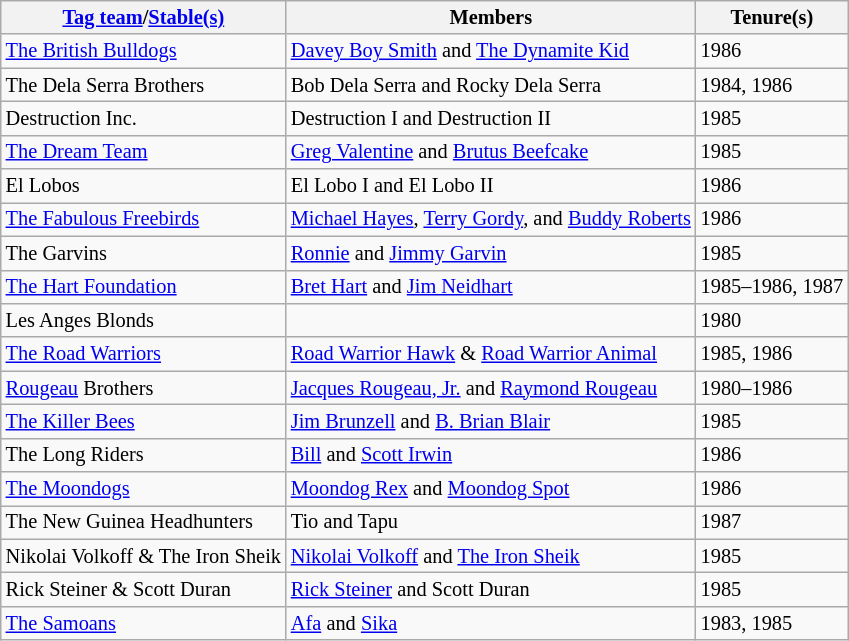<table style="font-size: 85%; text-align: left;" class="wikitable">
<tr>
<th><a href='#'>Tag team</a>/<a href='#'>Stable(s)</a></th>
<th>Members</th>
<th>Tenure(s)</th>
</tr>
<tr>
<td><a href='#'>The British Bulldogs</a></td>
<td><a href='#'>Davey Boy Smith</a> and <a href='#'>The Dynamite Kid</a></td>
<td>1986 </td>
</tr>
<tr>
<td>The Dela Serra Brothers</td>
<td>Bob Dela Serra and Rocky Dela Serra</td>
<td>1984, 1986</td>
</tr>
<tr>
<td>Destruction Inc.</td>
<td>Destruction I and Destruction II</td>
<td>1985</td>
</tr>
<tr>
<td><a href='#'>The Dream Team</a></td>
<td><a href='#'>Greg Valentine</a> and <a href='#'>Brutus Beefcake</a></td>
<td>1985 </td>
</tr>
<tr>
<td>El Lobos</td>
<td>El Lobo I and El Lobo II</td>
<td>1986</td>
</tr>
<tr>
<td><a href='#'>The Fabulous Freebirds</a></td>
<td><a href='#'>Michael Hayes</a>, <a href='#'>Terry Gordy</a>, and <a href='#'>Buddy Roberts</a></td>
<td>1986</td>
</tr>
<tr>
<td>The Garvins</td>
<td><a href='#'>Ronnie</a> and <a href='#'>Jimmy Garvin</a></td>
<td>1985</td>
</tr>
<tr>
<td><a href='#'>The Hart Foundation</a></td>
<td><a href='#'>Bret Hart</a> and <a href='#'>Jim Neidhart</a></td>
<td>1985–1986, 1987 </td>
</tr>
<tr>
<td>Les Anges Blonds</td>
<td></td>
<td>1980</td>
</tr>
<tr>
<td><a href='#'>The Road Warriors</a></td>
<td><a href='#'>Road Warrior Hawk</a> & <a href='#'>Road Warrior Animal</a></td>
<td>1985, 1986 </td>
</tr>
<tr>
<td><a href='#'>Rougeau</a> Brothers</td>
<td><a href='#'>Jacques Rougeau, Jr.</a> and <a href='#'>Raymond Rougeau</a></td>
<td>1980–1986</td>
</tr>
<tr>
<td><a href='#'>The Killer Bees</a></td>
<td><a href='#'>Jim Brunzell</a> and <a href='#'>B. Brian Blair</a></td>
<td>1985</td>
</tr>
<tr>
<td>The Long Riders</td>
<td><a href='#'>Bill</a> and <a href='#'>Scott Irwin</a></td>
<td>1986</td>
</tr>
<tr>
<td><a href='#'>The Moondogs</a></td>
<td><a href='#'>Moondog Rex</a> and <a href='#'>Moondog Spot</a></td>
<td>1986 </td>
</tr>
<tr>
<td>The New Guinea Headhunters</td>
<td>Tio and Tapu</td>
<td>1987 </td>
</tr>
<tr>
<td>Nikolai Volkoff & The Iron Sheik</td>
<td><a href='#'>Nikolai Volkoff</a> and <a href='#'>The Iron Sheik </a> </td>
<td>1985 </td>
</tr>
<tr>
<td>Rick Steiner & Scott Duran</td>
<td><a href='#'>Rick Steiner</a> and Scott Duran</td>
<td>1985</td>
</tr>
<tr>
<td><a href='#'>The Samoans</a></td>
<td><a href='#'>Afa</a> and <a href='#'>Sika</a></td>
<td>1983, 1985</td>
</tr>
</table>
